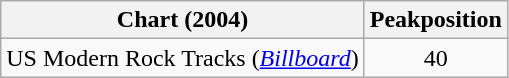<table class="wikitable">
<tr>
<th>Chart (2004)</th>
<th>Peakposition</th>
</tr>
<tr>
<td>US Modern Rock Tracks (<em><a href='#'>Billboard</a></em>)</td>
<td align="center">40</td>
</tr>
</table>
